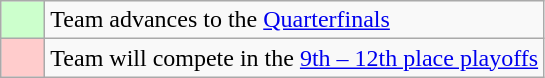<table class="wikitable">
<tr>
<td style="background: #ccffcc; width:22px;"></td>
<td>Team advances to the <a href='#'>Quarterfinals</a></td>
</tr>
<tr>
<td style="background: #ffcccc;"></td>
<td>Team will compete in the <a href='#'>9th – 12th place playoffs</a></td>
</tr>
</table>
